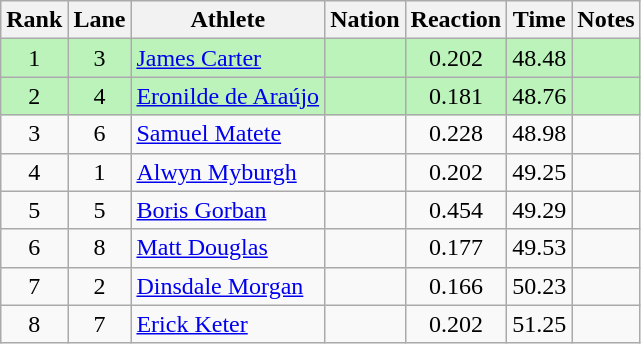<table class="wikitable sortable" style="text-align:center">
<tr>
<th>Rank</th>
<th>Lane</th>
<th>Athlete</th>
<th>Nation</th>
<th>Reaction</th>
<th>Time</th>
<th>Notes</th>
</tr>
<tr bgcolor = "bbf3bb">
<td>1</td>
<td>3</td>
<td align="left"><a href='#'>James Carter</a></td>
<td align="left"></td>
<td>0.202</td>
<td>48.48</td>
<td></td>
</tr>
<tr bgcolor = "bbf3bb">
<td>2</td>
<td>4</td>
<td align="left"><a href='#'>Eronilde de Araújo</a></td>
<td align="left"></td>
<td>0.181</td>
<td>48.76</td>
<td></td>
</tr>
<tr>
<td>3</td>
<td>6</td>
<td align="left"><a href='#'>Samuel Matete</a></td>
<td align="left"></td>
<td>0.228</td>
<td>48.98</td>
<td></td>
</tr>
<tr>
<td>4</td>
<td>1</td>
<td align="left"><a href='#'>Alwyn Myburgh</a></td>
<td align="left"></td>
<td>0.202</td>
<td>49.25</td>
<td></td>
</tr>
<tr>
<td>5</td>
<td>5</td>
<td align="left"><a href='#'>Boris Gorban</a></td>
<td align="left"></td>
<td>0.454</td>
<td>49.29</td>
<td></td>
</tr>
<tr>
<td>6</td>
<td>8</td>
<td align="left"><a href='#'>Matt Douglas</a></td>
<td align="left"></td>
<td>0.177</td>
<td>49.53</td>
<td></td>
</tr>
<tr>
<td>7</td>
<td>2</td>
<td align="left"><a href='#'>Dinsdale Morgan</a></td>
<td align="left"></td>
<td>0.166</td>
<td>50.23</td>
<td></td>
</tr>
<tr>
<td>8</td>
<td>7</td>
<td align="left"><a href='#'>Erick Keter</a></td>
<td align="left"></td>
<td>0.202</td>
<td>51.25</td>
<td></td>
</tr>
</table>
